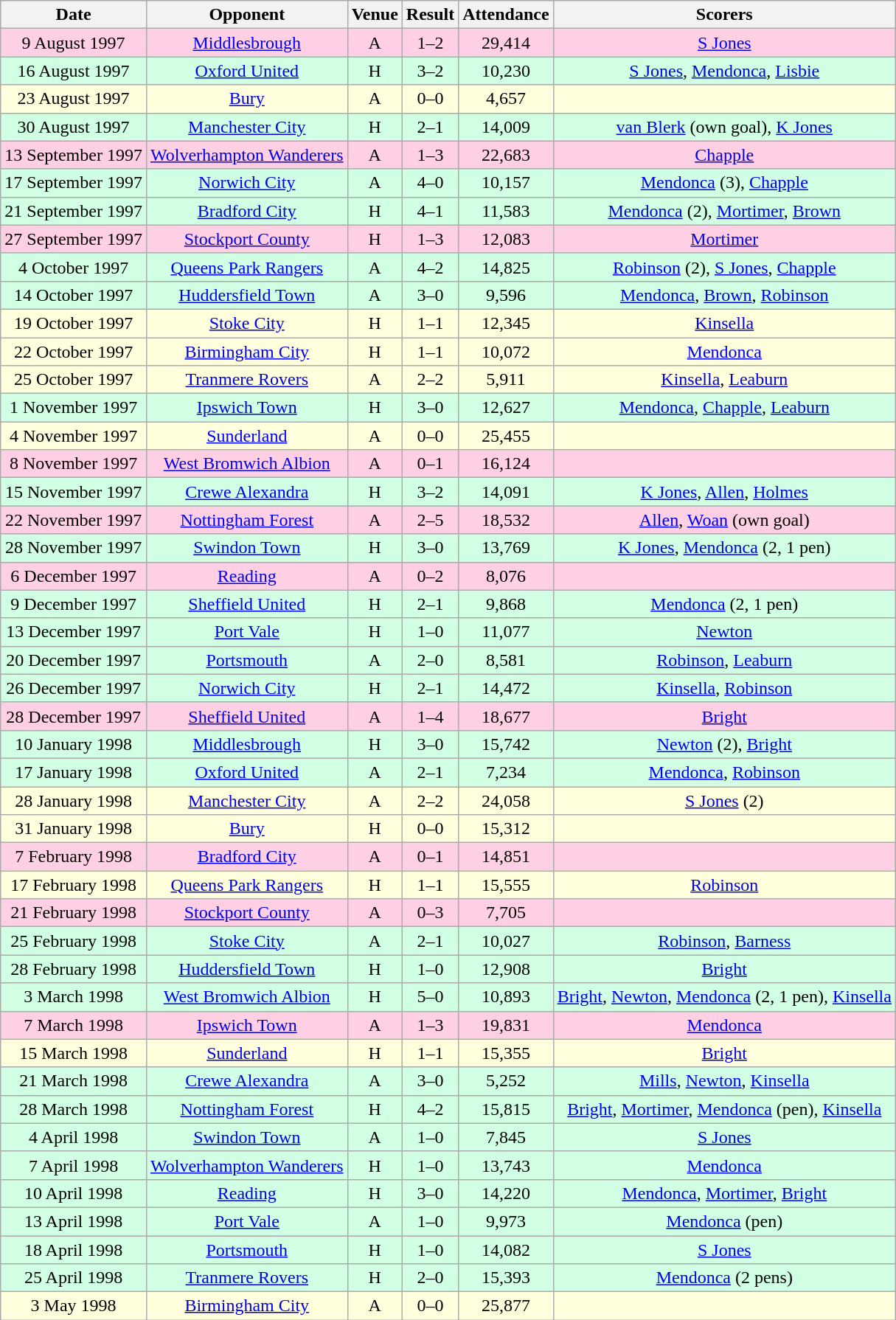<table class="wikitable sortable" style="font-size:100%; text-align:center">
<tr>
<th>Date</th>
<th>Opponent</th>
<th>Venue</th>
<th>Result</th>
<th>Attendance</th>
<th>Scorers</th>
</tr>
<tr style="background-color: #ffd0e3;">
<td>9 August 1997</td>
<td><a href='#'>Middlesbrough</a></td>
<td>A</td>
<td>1–2</td>
<td>29,414</td>
<td><a href='#'>S Jones</a></td>
</tr>
<tr style="background-color: #d0ffe3;">
<td>16 August 1997</td>
<td><a href='#'>Oxford United</a></td>
<td>H</td>
<td>3–2</td>
<td>10,230</td>
<td><a href='#'>S Jones</a>, <a href='#'>Mendonca</a>, <a href='#'>Lisbie</a></td>
</tr>
<tr style="background-color: #ffffdd;">
<td>23 August 1997</td>
<td><a href='#'>Bury</a></td>
<td>A</td>
<td>0–0</td>
<td>4,657</td>
<td></td>
</tr>
<tr style="background-color: #d0ffe3;">
<td>30 August 1997</td>
<td><a href='#'>Manchester City</a></td>
<td>H</td>
<td>2–1</td>
<td>14,009</td>
<td><a href='#'>van Blerk</a> (own goal), <a href='#'>K Jones</a></td>
</tr>
<tr style="background-color: #ffd0e3;">
<td>13 September 1997</td>
<td><a href='#'>Wolverhampton Wanderers</a></td>
<td>A</td>
<td>1–3</td>
<td>22,683</td>
<td><a href='#'>Chapple</a></td>
</tr>
<tr style="background-color: #d0ffe3;">
<td>17 September 1997</td>
<td><a href='#'>Norwich City</a></td>
<td>A</td>
<td>4–0</td>
<td>10,157</td>
<td><a href='#'>Mendonca</a> (3), <a href='#'>Chapple</a></td>
</tr>
<tr style="background-color: #d0ffe3;">
<td>21 September 1997</td>
<td><a href='#'>Bradford City</a></td>
<td>H</td>
<td>4–1</td>
<td>11,583</td>
<td><a href='#'>Mendonca</a> (2), <a href='#'>Mortimer</a>, <a href='#'>Brown</a></td>
</tr>
<tr style="background-color: #ffd0e3;">
<td>27 September 1997</td>
<td><a href='#'>Stockport County</a></td>
<td>H</td>
<td>1–3</td>
<td>12,083</td>
<td><a href='#'>Mortimer</a></td>
</tr>
<tr style="background-color: #d0ffe3;">
<td>4 October 1997</td>
<td><a href='#'>Queens Park Rangers</a></td>
<td>A</td>
<td>4–2</td>
<td>14,825</td>
<td><a href='#'>Robinson</a> (2), <a href='#'>S Jones</a>, <a href='#'>Chapple</a></td>
</tr>
<tr style="background-color: #d0ffe3;">
<td>14 October 1997</td>
<td><a href='#'>Huddersfield Town</a></td>
<td>A</td>
<td>3–0</td>
<td>9,596</td>
<td><a href='#'>Mendonca</a>, <a href='#'>Brown</a>, <a href='#'>Robinson</a></td>
</tr>
<tr style="background-color: #ffffdd;">
<td>19 October 1997</td>
<td><a href='#'>Stoke City</a></td>
<td>H</td>
<td>1–1</td>
<td>12,345</td>
<td><a href='#'>Kinsella</a></td>
</tr>
<tr style="background-color: #ffffdd;">
<td>22 October 1997</td>
<td><a href='#'>Birmingham City</a></td>
<td>H</td>
<td>1–1</td>
<td>10,072</td>
<td><a href='#'>Mendonca</a></td>
</tr>
<tr style="background-color: #ffffdd;">
<td>25 October 1997</td>
<td><a href='#'>Tranmere Rovers</a></td>
<td>A</td>
<td>2–2</td>
<td>5,911</td>
<td><a href='#'>Kinsella</a>, <a href='#'>Leaburn</a></td>
</tr>
<tr style="background-color: #d0ffe3;">
<td>1 November 1997</td>
<td><a href='#'>Ipswich Town</a></td>
<td>H</td>
<td>3–0</td>
<td>12,627</td>
<td><a href='#'>Mendonca</a>, <a href='#'>Chapple</a>, <a href='#'>Leaburn</a></td>
</tr>
<tr style="background-color: #ffffdd;">
<td>4 November 1997</td>
<td><a href='#'>Sunderland</a></td>
<td>A</td>
<td>0–0</td>
<td>25,455</td>
<td></td>
</tr>
<tr style="background-color: #ffd0e3;">
<td>8 November 1997</td>
<td><a href='#'>West Bromwich Albion</a></td>
<td>A</td>
<td>0–1</td>
<td>16,124</td>
<td></td>
</tr>
<tr style="background-color: #d0ffe3;">
<td>15 November 1997</td>
<td><a href='#'>Crewe Alexandra</a></td>
<td>H</td>
<td>3–2</td>
<td>14,091</td>
<td><a href='#'>K Jones</a>, <a href='#'>Allen</a>, <a href='#'>Holmes</a></td>
</tr>
<tr style="background-color: #ffd0e3;">
<td>22 November 1997</td>
<td><a href='#'>Nottingham Forest</a></td>
<td>A</td>
<td>2–5</td>
<td>18,532</td>
<td><a href='#'>Allen</a>, <a href='#'>Woan</a> (own goal)</td>
</tr>
<tr style="background-color: #d0ffe3;">
<td>28 November 1997</td>
<td><a href='#'>Swindon Town</a></td>
<td>H</td>
<td>3–0</td>
<td>13,769</td>
<td><a href='#'>K Jones</a>, <a href='#'>Mendonca</a> (2, 1 pen)</td>
</tr>
<tr style="background-color: #ffd0e3;">
<td>6 December 1997</td>
<td><a href='#'>Reading</a></td>
<td>A</td>
<td>0–2</td>
<td>8,076</td>
<td></td>
</tr>
<tr style="background-color: #d0ffe3;">
<td>9 December 1997</td>
<td><a href='#'>Sheffield United</a></td>
<td>H</td>
<td>2–1</td>
<td>9,868</td>
<td><a href='#'>Mendonca</a> (2, 1 pen)</td>
</tr>
<tr style="background-color: #d0ffe3;">
<td>13 December 1997</td>
<td><a href='#'>Port Vale</a></td>
<td>H</td>
<td>1–0</td>
<td>11,077</td>
<td><a href='#'>Newton</a></td>
</tr>
<tr style="background-color: #d0ffe3;">
<td>20 December 1997</td>
<td><a href='#'>Portsmouth</a></td>
<td>A</td>
<td>2–0</td>
<td>8,581</td>
<td><a href='#'>Robinson</a>, <a href='#'>Leaburn</a></td>
</tr>
<tr style="background-color: #d0ffe3;">
<td>26 December 1997</td>
<td><a href='#'>Norwich City</a></td>
<td>H</td>
<td>2–1</td>
<td>14,472</td>
<td><a href='#'>Kinsella</a>, <a href='#'>Robinson</a></td>
</tr>
<tr style="background-color: #ffd0e3;">
<td>28 December 1997</td>
<td><a href='#'>Sheffield United</a></td>
<td>A</td>
<td>1–4</td>
<td>18,677</td>
<td><a href='#'>Bright</a></td>
</tr>
<tr style="background-color: #d0ffe3;">
<td>10 January 1998</td>
<td><a href='#'>Middlesbrough</a></td>
<td>H</td>
<td>3–0</td>
<td>15,742</td>
<td><a href='#'>Newton</a> (2), <a href='#'>Bright</a></td>
</tr>
<tr style="background-color: #d0ffe3;">
<td>17 January 1998</td>
<td><a href='#'>Oxford United</a></td>
<td>A</td>
<td>2–1</td>
<td>7,234</td>
<td><a href='#'>Mendonca</a>, <a href='#'>Robinson</a></td>
</tr>
<tr style="background-color: #ffffdd;">
<td>28 January 1998</td>
<td><a href='#'>Manchester City</a></td>
<td>A</td>
<td>2–2</td>
<td>24,058</td>
<td><a href='#'>S Jones</a> (2)</td>
</tr>
<tr style="background-color: #ffffdd;">
<td>31 January 1998</td>
<td><a href='#'>Bury</a></td>
<td>H</td>
<td>0–0</td>
<td>15,312</td>
<td></td>
</tr>
<tr style="background-color: #ffd0e3;">
<td>7 February 1998</td>
<td><a href='#'>Bradford City</a></td>
<td>A</td>
<td>0–1</td>
<td>14,851</td>
<td></td>
</tr>
<tr style="background-color: #ffffdd;">
<td>17 February 1998</td>
<td><a href='#'>Queens Park Rangers</a></td>
<td>H</td>
<td>1–1</td>
<td>15,555</td>
<td><a href='#'>Robinson</a></td>
</tr>
<tr style="background-color: #ffd0e3;">
<td>21 February 1998</td>
<td><a href='#'>Stockport County</a></td>
<td>A</td>
<td>0–3</td>
<td>7,705</td>
<td></td>
</tr>
<tr style="background-color: #d0ffe3;">
<td>25 February 1998</td>
<td><a href='#'>Stoke City</a></td>
<td>A</td>
<td>2–1</td>
<td>10,027</td>
<td><a href='#'>Robinson</a>, <a href='#'>Barness</a></td>
</tr>
<tr style="background-color: #d0ffe3;">
<td>28 February 1998</td>
<td><a href='#'>Huddersfield Town</a></td>
<td>H</td>
<td>1–0</td>
<td>12,908</td>
<td><a href='#'>Bright</a></td>
</tr>
<tr style="background-color: #d0ffe3;">
<td>3 March 1998</td>
<td><a href='#'>West Bromwich Albion</a></td>
<td>H</td>
<td>5–0</td>
<td>10,893</td>
<td><a href='#'>Bright</a>, <a href='#'>Newton</a>, <a href='#'>Mendonca</a> (2, 1 pen), <a href='#'>Kinsella</a></td>
</tr>
<tr style="background-color: #ffd0e3;">
<td>7 March 1998</td>
<td><a href='#'>Ipswich Town</a></td>
<td>A</td>
<td>1–3</td>
<td>19,831</td>
<td><a href='#'>Mendonca</a></td>
</tr>
<tr style="background-color: #ffffdd;">
<td>15 March 1998</td>
<td><a href='#'>Sunderland</a></td>
<td>H</td>
<td>1–1</td>
<td>15,355</td>
<td><a href='#'>Bright</a></td>
</tr>
<tr style="background-color: #d0ffe3;">
<td>21 March 1998</td>
<td><a href='#'>Crewe Alexandra</a></td>
<td>A</td>
<td>3–0</td>
<td>5,252</td>
<td><a href='#'>Mills</a>, <a href='#'>Newton</a>, <a href='#'>Kinsella</a></td>
</tr>
<tr style="background-color: #d0ffe3;">
<td>28 March 1998</td>
<td><a href='#'>Nottingham Forest</a></td>
<td>H</td>
<td>4–2</td>
<td>15,815</td>
<td><a href='#'>Bright</a>, <a href='#'>Mortimer</a>, <a href='#'>Mendonca</a> (pen), <a href='#'>Kinsella</a></td>
</tr>
<tr style="background-color: #d0ffe3;">
<td>4 April 1998</td>
<td><a href='#'>Swindon Town</a></td>
<td>A</td>
<td>1–0</td>
<td>7,845</td>
<td><a href='#'>S Jones</a></td>
</tr>
<tr style="background-color: #d0ffe3;">
<td>7 April 1998</td>
<td><a href='#'>Wolverhampton Wanderers</a></td>
<td>H</td>
<td>1–0</td>
<td>13,743</td>
<td><a href='#'>Mendonca</a></td>
</tr>
<tr style="background-color: #d0ffe3;">
<td>10 April 1998</td>
<td><a href='#'>Reading</a></td>
<td>H</td>
<td>3–0</td>
<td>14,220</td>
<td><a href='#'>Mendonca</a>, <a href='#'>Mortimer</a>, <a href='#'>Bright</a></td>
</tr>
<tr style="background-color: #d0ffe3;">
<td>13 April 1998</td>
<td><a href='#'>Port Vale</a></td>
<td>A</td>
<td>1–0</td>
<td>9,973</td>
<td><a href='#'>Mendonca</a> (pen)</td>
</tr>
<tr style="background-color: #d0ffe3;">
<td>18 April 1998</td>
<td><a href='#'>Portsmouth</a></td>
<td>H</td>
<td>1–0</td>
<td>14,082</td>
<td><a href='#'>S Jones</a></td>
</tr>
<tr style="background-color: #d0ffe3;">
<td>25 April 1998</td>
<td><a href='#'>Tranmere Rovers</a></td>
<td>H</td>
<td>2–0</td>
<td>15,393</td>
<td><a href='#'>Mendonca</a> (2 pens)</td>
</tr>
<tr style="background-color: #ffffdd;">
<td>3 May 1998</td>
<td><a href='#'>Birmingham City</a></td>
<td>A</td>
<td>0–0</td>
<td>25,877</td>
<td></td>
</tr>
</table>
